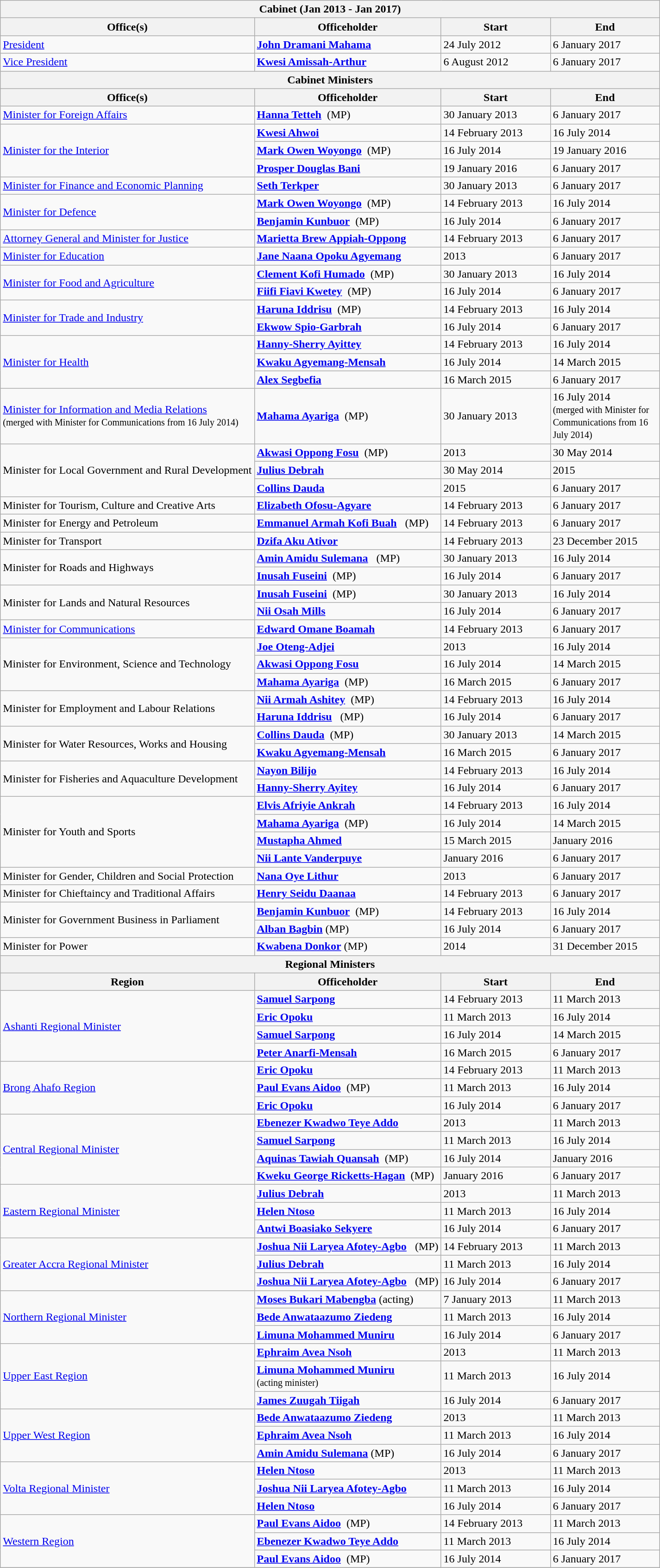<table class="wikitable">
<tr>
<th colspan=4 bgcolor=ccccff>Cabinet (Jan 2013 - Jan 2017)</th>
</tr>
<tr>
<th>Office(s)</th>
<th>Officeholder</th>
<th width="150">Start</th>
<th width="150">End</th>
</tr>
<tr>
<td><a href='#'>President</a></td>
<td><strong><a href='#'>John Dramani Mahama</a></strong></td>
<td>24 July 2012</td>
<td>6 January 2017</td>
</tr>
<tr>
<td><a href='#'>Vice President</a></td>
<td><strong><a href='#'>Kwesi Amissah-Arthur</a></strong></td>
<td>6 August 2012</td>
<td>6 January 2017</td>
</tr>
<tr>
<th colspan=4 bgcolor=ccccff>Cabinet Ministers</th>
</tr>
<tr>
<th>Office(s)</th>
<th>Officeholder</th>
<th>Start</th>
<th>End<br></th>
</tr>
<tr>
<td><a href='#'>Minister for Foreign Affairs</a></td>
<td><strong><a href='#'>Hanna Tetteh</a></strong>  (MP)</td>
<td>30 January 2013</td>
<td>6 January 2017</td>
</tr>
<tr>
<td rowspan="3"><a href='#'>Minister for the Interior</a></td>
<td><strong><a href='#'>Kwesi Ahwoi</a></strong></td>
<td>14 February 2013</td>
<td>16 July 2014</td>
</tr>
<tr>
<td><strong><a href='#'>Mark Owen Woyongo</a></strong>  (MP)</td>
<td>16 July 2014</td>
<td>19 January 2016</td>
</tr>
<tr>
<td><strong><a href='#'>Prosper Douglas Bani</a></strong></td>
<td>19 January 2016</td>
<td>6 January 2017</td>
</tr>
<tr>
<td><a href='#'>Minister for Finance and Economic Planning</a></td>
<td><strong><a href='#'>Seth Terkper</a></strong></td>
<td>30 January 2013</td>
<td>6 January 2017</td>
</tr>
<tr>
<td rowspan=2><a href='#'>Minister for Defence</a></td>
<td><strong><a href='#'>Mark Owen Woyongo</a></strong>  (MP)</td>
<td>14 February 2013</td>
<td>16 July 2014</td>
</tr>
<tr>
<td><strong><a href='#'>Benjamin Kunbuor</a></strong>  (MP)</td>
<td>16 July 2014</td>
<td>6 January 2017</td>
</tr>
<tr>
<td><a href='#'>Attorney General and Minister for Justice</a></td>
<td><strong><a href='#'>Marietta Brew Appiah-Oppong</a></strong></td>
<td>14 February 2013</td>
<td>6 January 2017</td>
</tr>
<tr>
<td><a href='#'>Minister for Education</a></td>
<td><strong><a href='#'>Jane Naana Opoku Agyemang</a></strong></td>
<td>2013</td>
<td>6 January 2017</td>
</tr>
<tr>
<td rowspan=2><a href='#'>Minister for Food and Agriculture</a></td>
<td><strong><a href='#'>Clement Kofi Humado</a></strong>  (MP)</td>
<td>30 January 2013</td>
<td>16 July 2014</td>
</tr>
<tr>
<td><strong><a href='#'>Fiifi Fiavi Kwetey</a></strong>  (MP)</td>
<td>16 July 2014</td>
<td>6 January 2017</td>
</tr>
<tr>
<td rowspan=2><a href='#'>Minister for Trade and Industry</a></td>
<td><strong><a href='#'>Haruna Iddrisu</a></strong>  (MP)</td>
<td>14 February 2013</td>
<td>16 July 2014</td>
</tr>
<tr>
<td><strong><a href='#'>Ekwow Spio-Garbrah</a></strong></td>
<td>16 July 2014</td>
<td>6 January 2017</td>
</tr>
<tr>
<td rowspan="3"><a href='#'>Minister for Health</a></td>
<td><strong><a href='#'>Hanny-Sherry Ayittey</a></strong></td>
<td>14 February 2013</td>
<td>16 July 2014</td>
</tr>
<tr>
<td><strong><a href='#'>Kwaku Agyemang-Mensah</a></strong></td>
<td>16 July 2014</td>
<td>14 March 2015</td>
</tr>
<tr>
<td><strong><a href='#'>Alex Segbefia</a></strong></td>
<td>16 March 2015</td>
<td>6 January 2017</td>
</tr>
<tr>
<td><a href='#'>Minister for Information and Media Relations</a><br><small>(merged with Minister for Communications from 16 July 2014)</small></td>
<td><strong><a href='#'>Mahama Ayariga</a></strong>  (MP)</td>
<td>30 January 2013</td>
<td>16 July 2014<br><small>(merged with Minister for Communications from 16 July 2014)</small></td>
</tr>
<tr>
<td rowspan=3>Minister for Local Government and Rural Development</td>
<td><strong><a href='#'>Akwasi Oppong Fosu</a></strong>  (MP)</td>
<td>2013</td>
<td>30 May 2014</td>
</tr>
<tr>
<td><strong><a href='#'>Julius Debrah</a></strong></td>
<td>30 May 2014</td>
<td>2015</td>
</tr>
<tr>
<td><strong><a href='#'>Collins Dauda</a></strong></td>
<td>2015</td>
<td>6 January 2017</td>
</tr>
<tr>
<td>Minister for Tourism, Culture and Creative Arts</td>
<td><strong><a href='#'>Elizabeth Ofosu-Agyare</a></strong></td>
<td>14 February 2013</td>
<td>6 January 2017</td>
</tr>
<tr>
<td>Minister for Energy and Petroleum</td>
<td><strong><a href='#'>Emmanuel Armah Kofi Buah</a></strong>   (MP)</td>
<td>14 February 2013</td>
<td>6 January 2017</td>
</tr>
<tr>
<td>Minister for Transport</td>
<td><strong><a href='#'>Dzifa Aku Ativor</a></strong></td>
<td>14 February 2013</td>
<td>23 December 2015</td>
</tr>
<tr>
<td rowspan=2>Minister for Roads and Highways</td>
<td><strong><a href='#'>Amin Amidu Sulemana</a></strong>   (MP)</td>
<td>30 January 2013</td>
<td>16 July 2014</td>
</tr>
<tr>
<td><strong><a href='#'>Inusah Fuseini</a></strong>  (MP)</td>
<td>16 July 2014</td>
<td>6 January 2017</td>
</tr>
<tr>
<td rowspan=2>Minister for Lands and Natural Resources</td>
<td><strong><a href='#'>Inusah Fuseini</a></strong>  (MP)</td>
<td>30 January 2013</td>
<td>16 July 2014</td>
</tr>
<tr>
<td><strong><a href='#'>Nii Osah Mills</a></strong></td>
<td>16 July 2014</td>
<td>6 January 2017</td>
</tr>
<tr>
<td><a href='#'>Minister for Communications</a></td>
<td><strong><a href='#'>Edward Omane Boamah</a></strong></td>
<td>14 February 2013</td>
<td>6 January 2017</td>
</tr>
<tr>
<td rowspan=3>Minister for Environment, Science and Technology</td>
<td><strong><a href='#'>Joe Oteng-Adjei</a></strong></td>
<td>2013</td>
<td>16 July 2014</td>
</tr>
<tr>
<td><strong><a href='#'>Akwasi Oppong Fosu</a></strong></td>
<td>16 July 2014</td>
<td>14 March 2015</td>
</tr>
<tr>
<td><strong><a href='#'>Mahama Ayariga</a></strong>  (MP)</td>
<td>16 March 2015</td>
<td>6 January 2017</td>
</tr>
<tr>
<td rowspan=2>Minister for Employment and Labour Relations</td>
<td><strong><a href='#'>Nii Armah Ashitey</a></strong>  (MP)</td>
<td>14 February 2013</td>
<td>16 July 2014</td>
</tr>
<tr>
<td><strong><a href='#'>Haruna Iddrisu</a></strong>   (MP)</td>
<td>16 July 2014</td>
<td>6 January 2017</td>
</tr>
<tr>
<td rowspan=2>Minister for Water Resources, Works and Housing</td>
<td><strong><a href='#'>Collins Dauda</a></strong>  (MP)</td>
<td>30 January 2013</td>
<td>14 March 2015</td>
</tr>
<tr>
<td><strong><a href='#'>Kwaku Agyemang-Mensah</a></strong> </td>
<td>16 March 2015</td>
<td>6 January 2017</td>
</tr>
<tr>
<td rowspan=2>Minister for Fisheries and Aquaculture Development</td>
<td><strong><a href='#'>Nayon Bilijo</a></strong></td>
<td>14 February 2013</td>
<td>16 July 2014</td>
</tr>
<tr>
<td><strong><a href='#'>Hanny-Sherry Ayitey</a></strong></td>
<td>16 July 2014</td>
<td>6 January 2017</td>
</tr>
<tr>
<td rowspan=4>Minister for Youth and Sports</td>
<td><strong><a href='#'>Elvis Afriyie Ankrah</a></strong></td>
<td>14 February 2013</td>
<td>16 July 2014</td>
</tr>
<tr>
<td><strong><a href='#'>Mahama Ayariga</a></strong>  (MP)</td>
<td>16 July 2014</td>
<td>14 March 2015</td>
</tr>
<tr>
<td><strong><a href='#'>Mustapha Ahmed</a></strong></td>
<td>15 March 2015</td>
<td>January 2016</td>
</tr>
<tr>
<td><strong><a href='#'>Nii Lante Vanderpuye</a></strong></td>
<td>January 2016</td>
<td>6 January 2017</td>
</tr>
<tr>
<td>Minister for Gender, Children and Social Protection</td>
<td><strong><a href='#'>Nana Oye Lithur</a></strong></td>
<td>2013</td>
<td>6 January 2017</td>
</tr>
<tr>
<td>Minister for Chieftaincy and Traditional Affairs</td>
<td><strong><a href='#'>Henry Seidu Daanaa</a></strong></td>
<td>14 February 2013</td>
<td>6 January 2017</td>
</tr>
<tr>
<td rowspan=2>Minister for Government Business in Parliament</td>
<td><strong><a href='#'>Benjamin Kunbuor</a></strong>  (MP)</td>
<td>14 February 2013</td>
<td>16 July 2014</td>
</tr>
<tr>
<td><strong><a href='#'>Alban Bagbin</a></strong> (MP)</td>
<td>16 July 2014</td>
<td>6 January 2017</td>
</tr>
<tr>
<td>Minister for Power</td>
<td><strong><a href='#'>Kwabena Donkor</a></strong> (MP)</td>
<td>2014</td>
<td>31 December 2015</td>
</tr>
<tr>
<th colspan=4 bgcolor=ccccff>Regional Ministers</th>
</tr>
<tr>
<th>Region</th>
<th>Officeholder</th>
<th>Start</th>
<th>End</th>
</tr>
<tr>
<td rowspan=4><a href='#'>Ashanti Regional Minister</a></td>
<td><strong><a href='#'>Samuel Sarpong</a></strong></td>
<td>14 February 2013</td>
<td>11 March 2013</td>
</tr>
<tr>
<td><strong><a href='#'>Eric Opoku</a></strong></td>
<td>11 March 2013</td>
<td>16 July 2014</td>
</tr>
<tr>
<td><strong><a href='#'>Samuel Sarpong</a></strong></td>
<td>16 July 2014</td>
<td>14 March 2015</td>
</tr>
<tr>
<td><strong><a href='#'>Peter Anarfi-Mensah</a></strong></td>
<td>16 March 2015</td>
<td>6 January 2017</td>
</tr>
<tr>
<td rowspan=3><a href='#'>Brong Ahafo Region</a></td>
<td><strong><a href='#'>Eric Opoku</a></strong></td>
<td>14 February 2013</td>
<td>11 March 2013</td>
</tr>
<tr>
<td><strong><a href='#'>Paul Evans Aidoo</a></strong>  (MP)</td>
<td>11 March 2013</td>
<td>16 July 2014</td>
</tr>
<tr>
<td><strong><a href='#'>Eric Opoku</a></strong></td>
<td>16 July 2014</td>
<td>6 January 2017</td>
</tr>
<tr>
<td rowspan=4><a href='#'>Central Regional Minister</a></td>
<td><strong><a href='#'>Ebenezer Kwadwo Teye Addo</a></strong></td>
<td>2013</td>
<td>11 March 2013</td>
</tr>
<tr>
<td><strong><a href='#'>Samuel Sarpong</a></strong></td>
<td>11 March 2013</td>
<td>16 July 2014</td>
</tr>
<tr>
<td><strong><a href='#'>Aquinas Tawiah Quansah</a></strong>  (MP)</td>
<td>16 July 2014</td>
<td>January 2016</td>
</tr>
<tr>
<td><strong><a href='#'>Kweku George Ricketts-Hagan</a></strong>  (MP)</td>
<td>January 2016</td>
<td>6 January 2017</td>
</tr>
<tr>
<td rowspan=3><a href='#'>Eastern Regional Minister</a></td>
<td><strong><a href='#'>Julius Debrah</a></strong></td>
<td>2013</td>
<td>11 March 2013</td>
</tr>
<tr>
<td><strong><a href='#'>Helen Ntoso</a></strong></td>
<td>11 March 2013</td>
<td>16 July 2014</td>
</tr>
<tr>
<td><strong><a href='#'>Antwi Boasiako Sekyere</a></strong></td>
<td>16 July 2014</td>
<td>6 January 2017</td>
</tr>
<tr>
<td rowspan=3><a href='#'>Greater Accra Regional Minister</a></td>
<td><strong><a href='#'>Joshua Nii Laryea Afotey-Agbo</a></strong>   (MP)</td>
<td>14 February 2013</td>
<td>11 March 2013</td>
</tr>
<tr>
<td><strong><a href='#'>Julius Debrah</a></strong></td>
<td>11 March 2013</td>
<td>16 July 2014</td>
</tr>
<tr>
<td><strong><a href='#'>Joshua Nii Laryea Afotey-Agbo</a></strong>   (MP)</td>
<td>16 July 2014</td>
<td>6 January 2017</td>
</tr>
<tr>
<td rowspan=3><a href='#'>Northern Regional Minister</a></td>
<td><strong><a href='#'>Moses Bukari Mabengba</a></strong> (acting)</td>
<td>7 January 2013</td>
<td>11 March 2013</td>
</tr>
<tr>
<td><strong><a href='#'>Bede Anwataazumo Ziedeng</a></strong></td>
<td>11 March 2013</td>
<td>16 July 2014</td>
</tr>
<tr>
<td><strong><a href='#'>Limuna Mohammed Muniru</a></strong></td>
<td>16 July 2014</td>
<td>6 January 2017</td>
</tr>
<tr>
<td rowspan=3><a href='#'>Upper East Region</a></td>
<td><strong><a href='#'>Ephraim Avea Nsoh</a></strong></td>
<td>2013</td>
<td>11 March 2013</td>
</tr>
<tr>
<td><strong><a href='#'>Limuna Mohammed Muniru</a></strong><br><small>(acting minister)</small></td>
<td>11 March 2013</td>
<td>16 July 2014</td>
</tr>
<tr>
<td><strong><a href='#'>James Zuugah Tiigah</a></strong></td>
<td>16 July 2014</td>
<td>6 January 2017</td>
</tr>
<tr>
<td rowspan=3><a href='#'>Upper West Region</a></td>
<td><strong><a href='#'>Bede Anwataazumo Ziedeng</a></strong></td>
<td>2013</td>
<td>11 March 2013</td>
</tr>
<tr>
<td><strong><a href='#'>Ephraim Avea Nsoh</a></strong></td>
<td>11 March 2013</td>
<td>16 July 2014</td>
</tr>
<tr>
<td><strong><a href='#'>Amin Amidu Sulemana</a></strong> (MP)</td>
<td>16 July 2014</td>
<td>6 January 2017</td>
</tr>
<tr>
<td rowspan=3><a href='#'>Volta Regional Minister</a></td>
<td><strong><a href='#'>Helen Ntoso</a></strong></td>
<td>2013</td>
<td>11 March 2013</td>
</tr>
<tr>
<td><strong><a href='#'>Joshua Nii Laryea Afotey-Agbo</a></strong></td>
<td>11 March 2013</td>
<td>16 July 2014</td>
</tr>
<tr>
<td><strong><a href='#'>Helen Ntoso</a></strong></td>
<td>16 July 2014</td>
<td>6 January 2017</td>
</tr>
<tr>
<td rowspan=3><a href='#'>Western Region</a></td>
<td><strong><a href='#'>Paul Evans Aidoo</a></strong>  (MP)</td>
<td>14 February 2013</td>
<td>11 March 2013</td>
</tr>
<tr>
<td><strong><a href='#'>Ebenezer Kwadwo Teye Addo</a></strong></td>
<td>11 March 2013</td>
<td>16 July 2014</td>
</tr>
<tr>
<td><strong><a href='#'>Paul Evans Aidoo</a></strong>  (MP)</td>
<td>16 July 2014</td>
<td>6 January 2017</td>
</tr>
<tr>
</tr>
</table>
